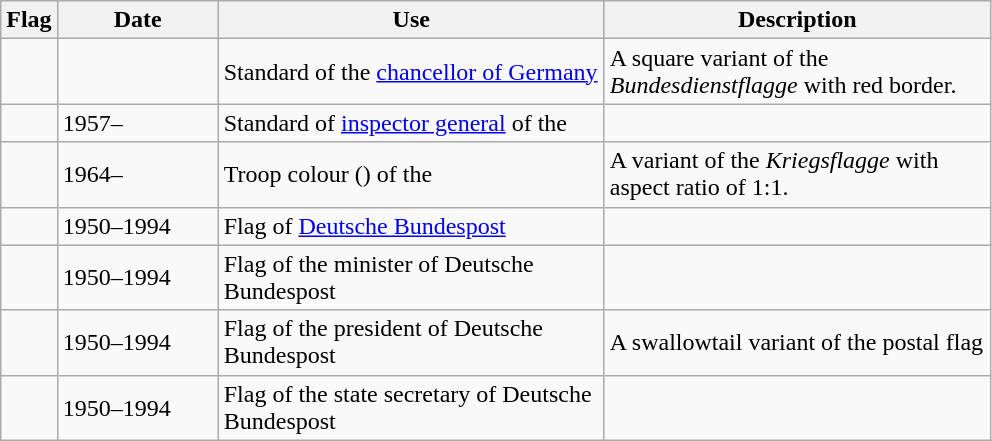<table class="wikitable">
<tr>
<th>Flag</th>
<th style="width:100px">Date</th>
<th style="width:250px">Use</th>
<th style="width:250px">Description</th>
</tr>
<tr>
<td></td>
<td></td>
<td>Standard of the <a href='#'>chancellor of Germany</a></td>
<td>A square variant of the <em>Bundesdienstflagge</em> with red border.</td>
</tr>
<tr>
<td></td>
<td>1957–</td>
<td>Standard of <a href='#'>inspector general</a> of the </td>
<td></td>
</tr>
<tr>
<td></td>
<td>1964–</td>
<td>Troop colour () of the </td>
<td>A variant of the <em>Kriegsflagge</em> with aspect ratio of 1:1.</td>
</tr>
<tr>
<td></td>
<td>1950–1994</td>
<td>Flag of <a href='#'>Deutsche Bundespost</a></td>
<td></td>
</tr>
<tr>
<td></td>
<td>1950–1994</td>
<td>Flag of the minister of Deutsche Bundespost</td>
<td></td>
</tr>
<tr>
<td></td>
<td>1950–1994</td>
<td>Flag of the president of Deutsche Bundespost</td>
<td>A swallowtail variant of the postal flag</td>
</tr>
<tr>
<td></td>
<td>1950–1994</td>
<td>Flag of the state secretary of Deutsche Bundespost</td>
<td></td>
</tr>
</table>
